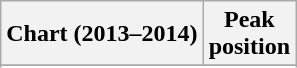<table class="wikitable plainrowheaders sortable">
<tr>
<th scope="col">Chart (2013–2014)</th>
<th scope="col">Peak<br>position</th>
</tr>
<tr>
</tr>
<tr>
</tr>
</table>
